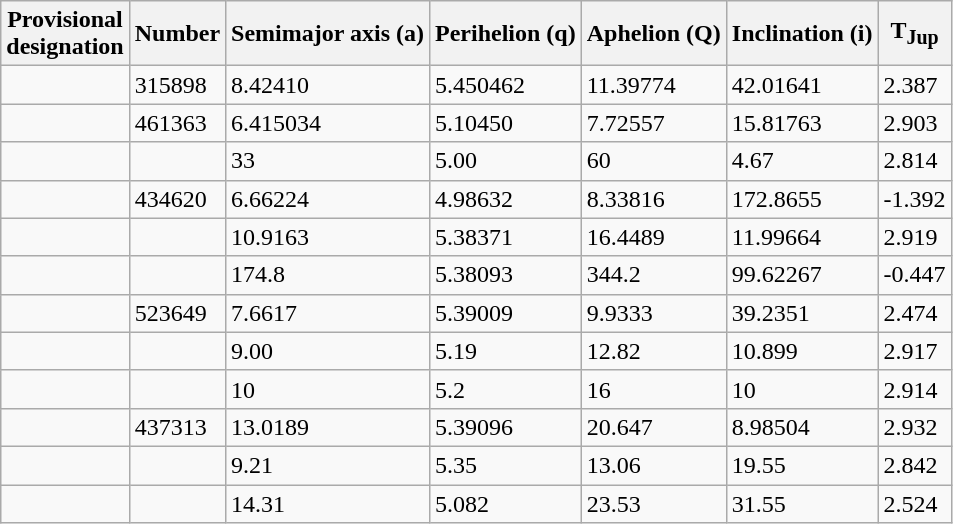<table class="wikitable sortable">
<tr>
<th>Provisional<br>designation</th>
<th>Number</th>
<th>Semimajor axis (a)</th>
<th>Perihelion (q)</th>
<th>Aphelion (Q)</th>
<th>Inclination (i)</th>
<th>T<sub>Jup</sub></th>
</tr>
<tr>
<td></td>
<td>315898</td>
<td>8.42410</td>
<td>5.450462</td>
<td>11.39774</td>
<td>42.01641</td>
<td>2.387</td>
</tr>
<tr>
<td></td>
<td>461363</td>
<td>6.415034</td>
<td>5.10450</td>
<td>7.72557</td>
<td>15.81763</td>
<td>2.903</td>
</tr>
<tr>
<td></td>
<td></td>
<td>33</td>
<td>5.00</td>
<td>60</td>
<td>4.67</td>
<td>2.814</td>
</tr>
<tr>
<td></td>
<td>434620</td>
<td>6.66224</td>
<td>4.98632</td>
<td>8.33816</td>
<td>172.8655</td>
<td>-1.392</td>
</tr>
<tr>
<td></td>
<td></td>
<td>10.9163</td>
<td>5.38371</td>
<td>16.4489</td>
<td>11.99664</td>
<td>2.919</td>
</tr>
<tr>
<td></td>
<td></td>
<td>174.8</td>
<td>5.38093</td>
<td>344.2</td>
<td>99.62267</td>
<td>-0.447</td>
</tr>
<tr>
<td></td>
<td>523649</td>
<td>7.6617</td>
<td>5.39009</td>
<td>9.9333</td>
<td>39.2351</td>
<td>2.474</td>
</tr>
<tr>
<td></td>
<td></td>
<td>9.00</td>
<td>5.19</td>
<td>12.82</td>
<td>10.899</td>
<td>2.917</td>
</tr>
<tr>
<td></td>
<td></td>
<td>10</td>
<td>5.2</td>
<td>16</td>
<td>10</td>
<td>2.914</td>
</tr>
<tr>
<td></td>
<td>437313</td>
<td>13.0189</td>
<td>5.39096</td>
<td>20.647</td>
<td>8.98504</td>
<td>2.932</td>
</tr>
<tr>
<td></td>
<td></td>
<td>9.21</td>
<td>5.35</td>
<td>13.06</td>
<td>19.55</td>
<td>2.842</td>
</tr>
<tr>
<td></td>
<td></td>
<td>14.31</td>
<td>5.082</td>
<td>23.53</td>
<td>31.55</td>
<td>2.524</td>
</tr>
</table>
